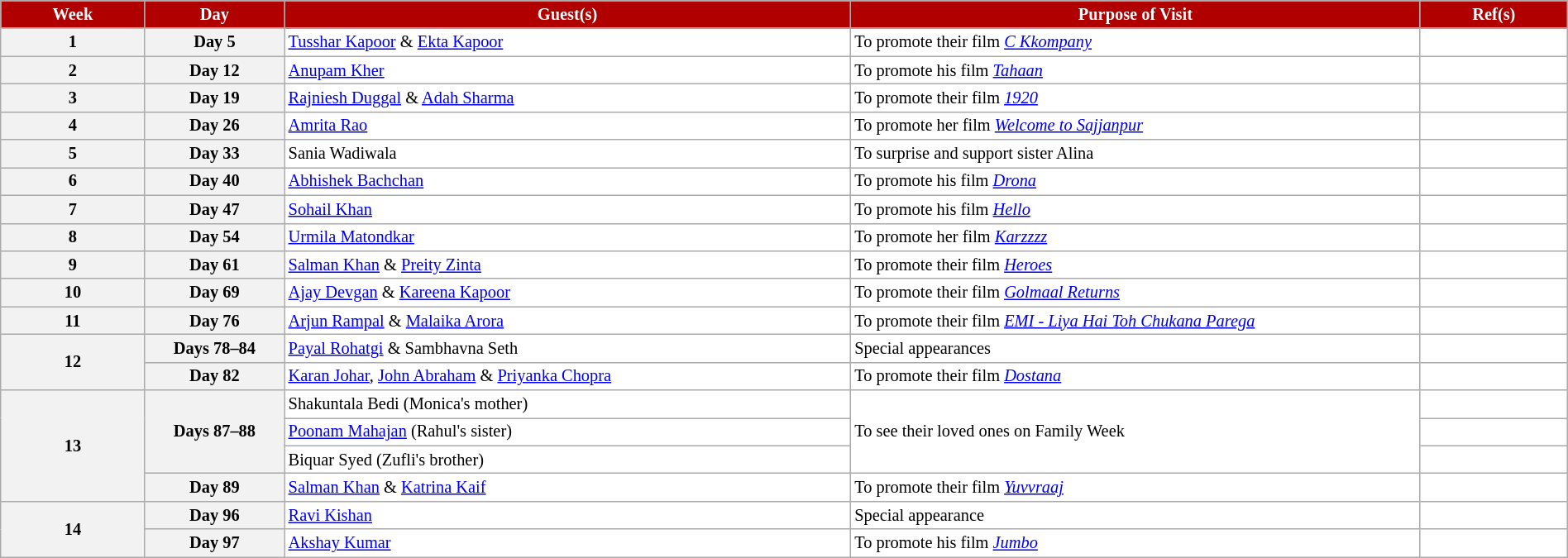<table class="wikitable" style="margin: 1em 1em 1em 0;font-size:85%; background: white; width:100%;">
<tr>
<th style="background:#B00000; color:#fff; width:1%;">Week</th>
<th style="background:#B00000; color:#fff; width:1%;">Day</th>
<th style="background:#B00000; color:#fff; width:5%;">Guest(s)</th>
<th style="background:#B00000; color:#fff; width:5%;">Purpose of Visit</th>
<th style="background:#B00000; color:#fff; width:1%;">Ref(s)</th>
</tr>
<tr>
<th>1</th>
<th>Day 5</th>
<td><a href='#'>Tusshar Kapoor</a> & <a href='#'>Ekta Kapoor</a></td>
<td>To promote their film <em><a href='#'>C Kkompany</a></em></td>
<td></td>
</tr>
<tr>
<th>2</th>
<th>Day 12</th>
<td><a href='#'>Anupam Kher</a></td>
<td>To promote his film <em><a href='#'>Tahaan</a></em></td>
<td></td>
</tr>
<tr>
<th>3</th>
<th>Day 19</th>
<td><a href='#'>Rajniesh Duggal</a> & <a href='#'>Adah Sharma</a></td>
<td>To promote their film <em><a href='#'>1920</a></em></td>
<td></td>
</tr>
<tr>
<th>4</th>
<th>Day 26</th>
<td><a href='#'>Amrita Rao</a></td>
<td>To promote her film <em><a href='#'>Welcome to Sajjanpur</a></em></td>
<td></td>
</tr>
<tr>
<th>5</th>
<th>Day 33</th>
<td>Sania Wadiwala</td>
<td>To surprise and support sister Alina</td>
<td></td>
</tr>
<tr>
<th>6</th>
<th>Day 40</th>
<td><a href='#'>Abhishek Bachchan</a></td>
<td>To promote his film <em><a href='#'>Drona</a></em></td>
<td></td>
</tr>
<tr>
<th>7</th>
<th>Day 47</th>
<td><a href='#'>Sohail Khan</a></td>
<td>To promote his film <em><a href='#'>Hello</a></em></td>
<td></td>
</tr>
<tr>
<th>8</th>
<th>Day 54</th>
<td><a href='#'>Urmila Matondkar</a></td>
<td>To promote her film <em><a href='#'>Karzzzz</a></em></td>
<td></td>
</tr>
<tr>
<th>9</th>
<th>Day 61</th>
<td><a href='#'>Salman Khan</a> & <a href='#'>Preity Zinta</a></td>
<td>To promote their film <em><a href='#'>Heroes</a></em></td>
<td></td>
</tr>
<tr>
<th>10</th>
<th>Day 69</th>
<td><a href='#'>Ajay Devgan</a> & <a href='#'>Kareena Kapoor</a></td>
<td>To promote their film <em><a href='#'>Golmaal Returns</a></em></td>
<td></td>
</tr>
<tr>
<th>11</th>
<th>Day 76</th>
<td><a href='#'>Arjun Rampal</a> & <a href='#'>Malaika Arora</a></td>
<td>To promote their film <em><a href='#'>EMI - Liya Hai Toh Chukana Parega</a></em></td>
<td></td>
</tr>
<tr>
<th rowspan="2">12</th>
<th>Days 78–84</th>
<td><a href='#'>Payal Rohatgi</a> & Sambhavna Seth</td>
<td>Special appearances</td>
<td></td>
</tr>
<tr>
<th>Day 82</th>
<td><a href='#'>Karan Johar</a>, <a href='#'>John Abraham</a> & <a href='#'>Priyanka Chopra</a></td>
<td>To promote their film <em><a href='#'>Dostana</a></em></td>
<td></td>
</tr>
<tr>
<th rowspan="4">13</th>
<th rowspan="3">Days 87–88</th>
<td>Shakuntala Bedi (Monica's mother)</td>
<td rowspan="3">To see their loved ones on Family Week</td>
<td></td>
</tr>
<tr>
<td><a href='#'>Poonam Mahajan</a> (Rahul's sister)</td>
<td></td>
</tr>
<tr>
<td>Biquar Syed (Zufli's brother)</td>
<td></td>
</tr>
<tr>
<th>Day 89</th>
<td><a href='#'>Salman Khan</a> & <a href='#'>Katrina Kaif</a></td>
<td>To promote their film <em><a href='#'>Yuvvraaj</a></em></td>
<td></td>
</tr>
<tr>
<th rowspan="2">14</th>
<th>Day 96</th>
<td><a href='#'>Ravi Kishan</a></td>
<td>Special appearance</td>
<td></td>
</tr>
<tr>
<th>Day 97</th>
<td><a href='#'>Akshay Kumar</a></td>
<td>To promote his film <em><a href='#'>Jumbo</a></em></td>
<td></td>
</tr>
</table>
